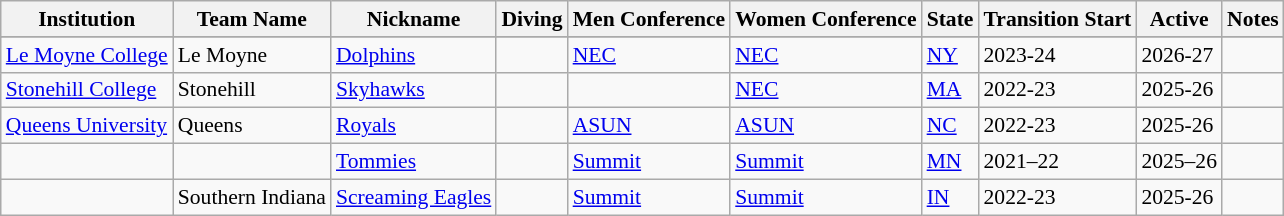<table class="wikitable sortable" style="font-size:90%">
<tr>
<th>Institution</th>
<th>Team Name</th>
<th>Nickname</th>
<th>Diving</th>
<th>Men Conference</th>
<th>Women Conference</th>
<th>State</th>
<th>Transition Start</th>
<th>Active</th>
<th>Notes</th>
</tr>
<tr>
</tr>
<tr>
<td><a href='#'>Le Moyne College</a></td>
<td>Le Moyne</td>
<td><a href='#'>Dolphins</a></td>
<td></td>
<td><a href='#'>NEC</a></td>
<td><a href='#'>NEC</a></td>
<td><a href='#'>NY</a></td>
<td>2023-24</td>
<td>2026-27</td>
<td></td>
</tr>
<tr>
<td><a href='#'>Stonehill College</a></td>
<td>Stonehill</td>
<td><a href='#'>Skyhawks</a></td>
<td></td>
<td></td>
<td><a href='#'>NEC</a></td>
<td><a href='#'>MA</a></td>
<td>2022-23</td>
<td>2025-26</td>
<td></td>
</tr>
<tr>
<td><a href='#'>Queens University</a></td>
<td>Queens</td>
<td><a href='#'>Royals</a></td>
<td></td>
<td><a href='#'>ASUN</a></td>
<td><a href='#'>ASUN</a></td>
<td><a href='#'>NC</a></td>
<td>2022-23</td>
<td>2025-26</td>
<td></td>
</tr>
<tr>
<td></td>
<td></td>
<td><a href='#'>Tommies</a></td>
<td></td>
<td><a href='#'>Summit</a></td>
<td><a href='#'>Summit</a></td>
<td><a href='#'>MN</a></td>
<td>2021–22</td>
<td>2025–26</td>
<td></td>
</tr>
<tr>
<td></td>
<td>Southern Indiana</td>
<td><a href='#'>Screaming Eagles</a></td>
<td></td>
<td><a href='#'>Summit</a></td>
<td><a href='#'>Summit</a></td>
<td><a href='#'>IN</a></td>
<td>2022-23</td>
<td>2025-26</td>
<td></td>
</tr>
</table>
